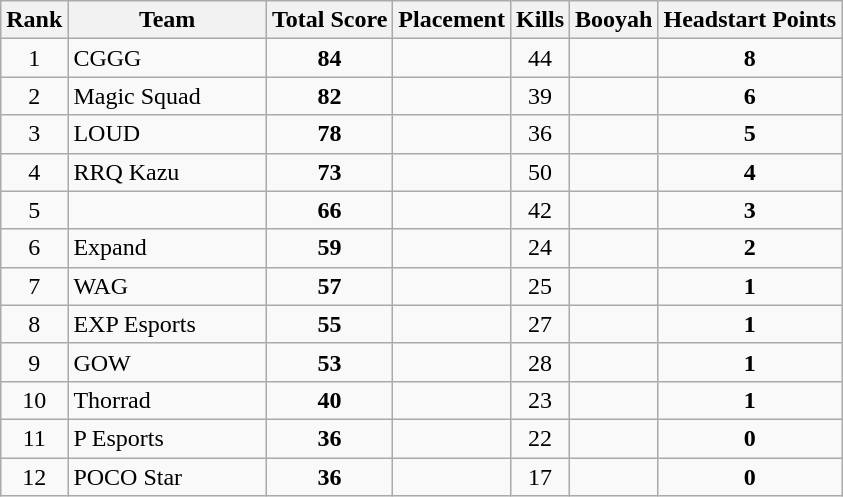<table class="wikitable" style="text-align:center">
<tr>
<th>Rank</th>
<th width="125px">Team</th>
<th>Total Score</th>
<th>Placement</th>
<th>Kills</th>
<th>Booyah</th>
<th>Headstart Points</th>
</tr>
<tr>
<td>1</td>
<td align=left> CGGG</td>
<td><strong>84</strong></td>
<td></td>
<td>44</td>
<td></td>
<td><strong>8</strong></td>
</tr>
<tr>
<td>2</td>
<td align=left> Magic Squad</td>
<td><strong>82</strong></td>
<td></td>
<td>39</td>
<td></td>
<td><strong>6</strong></td>
</tr>
<tr>
<td>3</td>
<td align=left> LOUD</td>
<td><strong>78</strong></td>
<td></td>
<td>36</td>
<td></td>
<td><strong>5</strong></td>
</tr>
<tr>
<td>4</td>
<td align=left> RRQ Kazu</td>
<td><strong>73</strong></td>
<td></td>
<td>50</td>
<td></td>
<td><strong>4</strong></td>
</tr>
<tr>
<td>5</td>
<td align=left></td>
<td><strong>66</strong></td>
<td></td>
<td>42</td>
<td></td>
<td><strong>3</strong></td>
</tr>
<tr>
<td>6</td>
<td align=left> Expand</td>
<td><strong>59</strong></td>
<td></td>
<td>24</td>
<td></td>
<td><strong>2</strong></td>
</tr>
<tr>
<td>7</td>
<td align=left> WAG</td>
<td><strong>57</strong></td>
<td></td>
<td>25</td>
<td></td>
<td><strong>1</strong></td>
</tr>
<tr>
<td>8</td>
<td align=left> EXP Esports</td>
<td><strong>55</strong></td>
<td></td>
<td>27</td>
<td></td>
<td><strong>1</strong></td>
</tr>
<tr>
<td>9</td>
<td align=left> GOW</td>
<td><strong>53</strong></td>
<td></td>
<td>28</td>
<td></td>
<td><strong>1</strong></td>
</tr>
<tr>
<td>10</td>
<td align=left> Thorrad</td>
<td><strong>40</strong></td>
<td></td>
<td>23</td>
<td></td>
<td><strong>1</strong></td>
</tr>
<tr>
<td>11</td>
<td align=left> P Esports</td>
<td><strong>36</strong></td>
<td></td>
<td>22</td>
<td></td>
<td><strong>0</strong></td>
</tr>
<tr>
<td>12</td>
<td align=left> POCO Star</td>
<td><strong>36</strong></td>
<td></td>
<td>17</td>
<td></td>
<td><strong>0</strong></td>
</tr>
</table>
